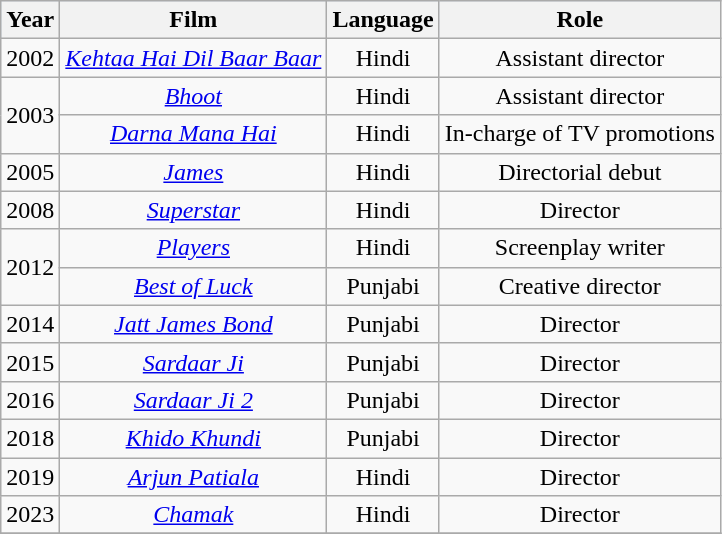<table class="wikitable" style="text-align: center;">
<tr bgcolor="#d1e4fd">
<th>Year</th>
<th>Film</th>
<th>Language</th>
<th>Role</th>
</tr>
<tr>
<td>2002</td>
<td><em><a href='#'>Kehtaa Hai Dil Baar Baar</a></em></td>
<td>Hindi</td>
<td>Assistant director</td>
</tr>
<tr>
<td rowspan="2">2003</td>
<td><em><a href='#'>Bhoot</a></em></td>
<td>Hindi</td>
<td>Assistant director</td>
</tr>
<tr>
<td><em><a href='#'>Darna Mana Hai</a></em></td>
<td>Hindi</td>
<td>In-charge of TV promotions</td>
</tr>
<tr>
<td>2005</td>
<td><em><a href='#'>James</a></em></td>
<td>Hindi</td>
<td>Directorial debut</td>
</tr>
<tr>
<td>2008</td>
<td><em><a href='#'>Superstar</a></em></td>
<td>Hindi</td>
<td>Director</td>
</tr>
<tr>
<td rowspan="2">2012</td>
<td><em><a href='#'>Players</a></em></td>
<td>Hindi</td>
<td>Screenplay writer</td>
</tr>
<tr>
<td><em><a href='#'>Best of Luck</a></em></td>
<td>Punjabi</td>
<td>Creative director</td>
</tr>
<tr>
<td>2014</td>
<td><em><a href='#'>Jatt James Bond</a></em></td>
<td>Punjabi</td>
<td>Director</td>
</tr>
<tr>
<td>2015</td>
<td><em><a href='#'>Sardaar Ji</a></em></td>
<td>Punjabi</td>
<td>Director</td>
</tr>
<tr>
<td>2016</td>
<td><em><a href='#'>Sardaar Ji 2</a></em></td>
<td>Punjabi</td>
<td>Director</td>
</tr>
<tr>
<td>2018</td>
<td><em><a href='#'>Khido Khundi</a></em></td>
<td>Punjabi</td>
<td>Director</td>
</tr>
<tr>
<td>2019</td>
<td><em><a href='#'>Arjun Patiala</a></em></td>
<td>Hindi</td>
<td>Director</td>
</tr>
<tr>
<td>2023</td>
<td><em><a href='#'>Chamak</a></em></td>
<td>Hindi</td>
<td>Director</td>
</tr>
<tr>
</tr>
</table>
